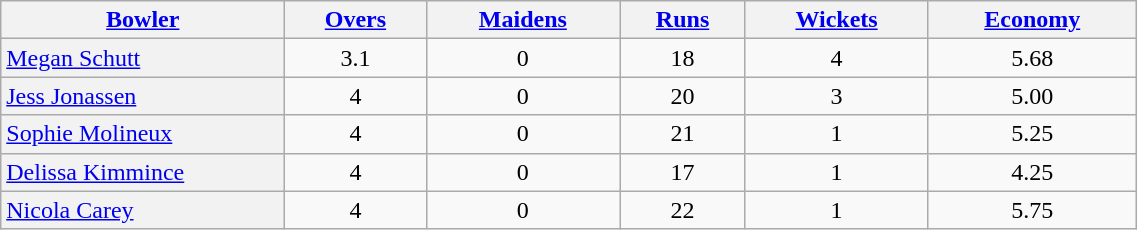<table border="1" cellpadding="1" cellspacing="0" style="border: gray solid 1px; border-collapse: collapse; text-align: center; width: 60%;" class=wikitable>
<tr>
<th scope="col" width="25%"><a href='#'>Bowler</a></th>
<th scope="col"><a href='#'>Overs</a></th>
<th scope="col"><a href='#'>Maidens</a></th>
<th scope="col"><a href='#'>Runs</a></th>
<th scope="col"><a href='#'>Wickets</a></th>
<th scope="col"><a href='#'>Economy</a></th>
</tr>
<tr>
<th scope="row" style="font-weight: normal; text-align: left;"><a href='#'>Megan Schutt</a></th>
<td>3.1</td>
<td>0</td>
<td>18</td>
<td>4</td>
<td>5.68</td>
</tr>
<tr>
<th scope="row" style="font-weight: normal; text-align: left;"><a href='#'>Jess Jonassen</a></th>
<td>4</td>
<td>0</td>
<td>20</td>
<td>3</td>
<td>5.00</td>
</tr>
<tr>
<th scope="row" style="font-weight: normal; text-align: left;"><a href='#'>Sophie Molineux</a></th>
<td>4</td>
<td>0</td>
<td>21</td>
<td>1</td>
<td>5.25</td>
</tr>
<tr>
<th scope="row" style="font-weight: normal; text-align: left;"><a href='#'>Delissa Kimmince</a></th>
<td>4</td>
<td>0</td>
<td>17</td>
<td>1</td>
<td>4.25</td>
</tr>
<tr>
<th scope="row" style="font-weight: normal; text-align: left;"><a href='#'>Nicola Carey</a></th>
<td>4</td>
<td>0</td>
<td>22</td>
<td>1</td>
<td>5.75</td>
</tr>
</table>
